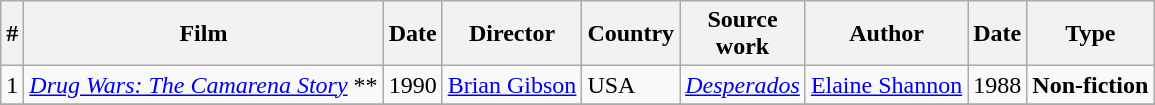<table class="wikitable">
<tr>
<th>#</th>
<th>Film</th>
<th>Date</th>
<th>Director</th>
<th>Country</th>
<th>Source<br>work</th>
<th>Author</th>
<th>Date</th>
<th>Type</th>
</tr>
<tr>
<td>1</td>
<td><em><a href='#'>Drug Wars: The Camarena Story</a></em> **</td>
<td>1990</td>
<td><a href='#'>Brian Gibson</a></td>
<td>USA</td>
<td><em><a href='#'>Desperados</a></em></td>
<td><a href='#'>Elaine Shannon</a></td>
<td>1988</td>
<td><strong>Non-fiction</strong></td>
</tr>
<tr>
</tr>
</table>
